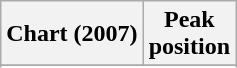<table class="wikitable sortable plainrowheaders" style="text-align:center">
<tr>
<th scope="col">Chart (2007)</th>
<th scope="col">Peak<br>position</th>
</tr>
<tr>
</tr>
<tr>
</tr>
<tr>
</tr>
<tr>
</tr>
<tr>
</tr>
<tr>
</tr>
<tr>
</tr>
<tr>
</tr>
<tr>
</tr>
<tr>
</tr>
<tr>
</tr>
<tr>
</tr>
<tr>
</tr>
<tr>
</tr>
</table>
